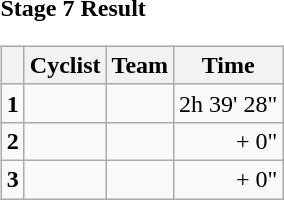<table>
<tr>
<td><strong>Stage 7 Result</strong><br><table class="wikitable">
<tr>
<th></th>
<th>Cyclist</th>
<th>Team</th>
<th>Time</th>
</tr>
<tr>
<td><strong>1</strong></td>
<td></td>
<td></td>
<td align="right">2h 39' 28"</td>
</tr>
<tr>
<td><strong>2</strong></td>
<td></td>
<td></td>
<td align="right">+ 0"</td>
</tr>
<tr>
<td><strong>3</strong></td>
<td></td>
<td></td>
<td align="right">+ 0"</td>
</tr>
</table>
</td>
</tr>
</table>
